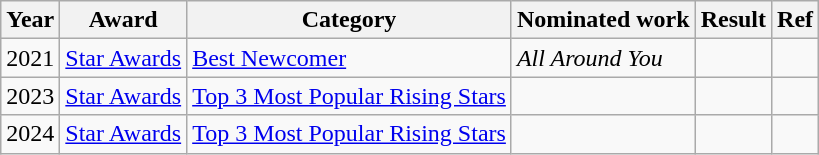<table class="wikitable sortable">
<tr>
<th>Year</th>
<th>Award</th>
<th>Category</th>
<th>Nominated work</th>
<th>Result</th>
<th class="unsortable">Ref</th>
</tr>
<tr>
<td rowspan=1>2021</td>
<td><a href='#'>Star Awards</a></td>
<td><a href='#'>Best Newcomer</a></td>
<td><em>All Around You</em></td>
<td></td>
<td></td>
</tr>
<tr>
<td rowspan=1>2023</td>
<td rowspan=1><a href='#'>Star Awards</a></td>
<td><a href='#'>Top 3 Most Popular Rising Stars</a></td>
<td></td>
<td></td>
<td></td>
</tr>
<tr>
<td>2024</td>
<td><a href='#'>Star Awards</a></td>
<td><a href='#'>Top 3 Most Popular Rising Stars</a></td>
<td></td>
<td></td>
<td></td>
</tr>
</table>
